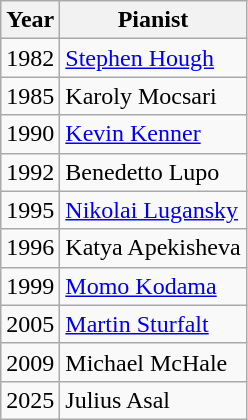<table class="wikitable">
<tr>
<th>Year</th>
<th>Pianist</th>
</tr>
<tr>
<td>1982</td>
<td><a href='#'>Stephen Hough</a></td>
</tr>
<tr>
<td>1985</td>
<td>Karoly Mocsari</td>
</tr>
<tr>
<td>1990</td>
<td><a href='#'>Kevin Kenner</a></td>
</tr>
<tr>
<td>1992</td>
<td>Benedetto Lupo</td>
</tr>
<tr>
<td>1995</td>
<td><a href='#'>Nikolai Lugansky</a></td>
</tr>
<tr>
<td>1996</td>
<td>Katya Apekisheva</td>
</tr>
<tr>
<td>1999</td>
<td><a href='#'>Momo Kodama</a></td>
</tr>
<tr>
<td>2005</td>
<td><a href='#'>Martin Sturfalt</a></td>
</tr>
<tr>
<td>2009</td>
<td>Michael McHale</td>
</tr>
<tr>
<td>2025</td>
<td>Julius Asal</td>
</tr>
</table>
